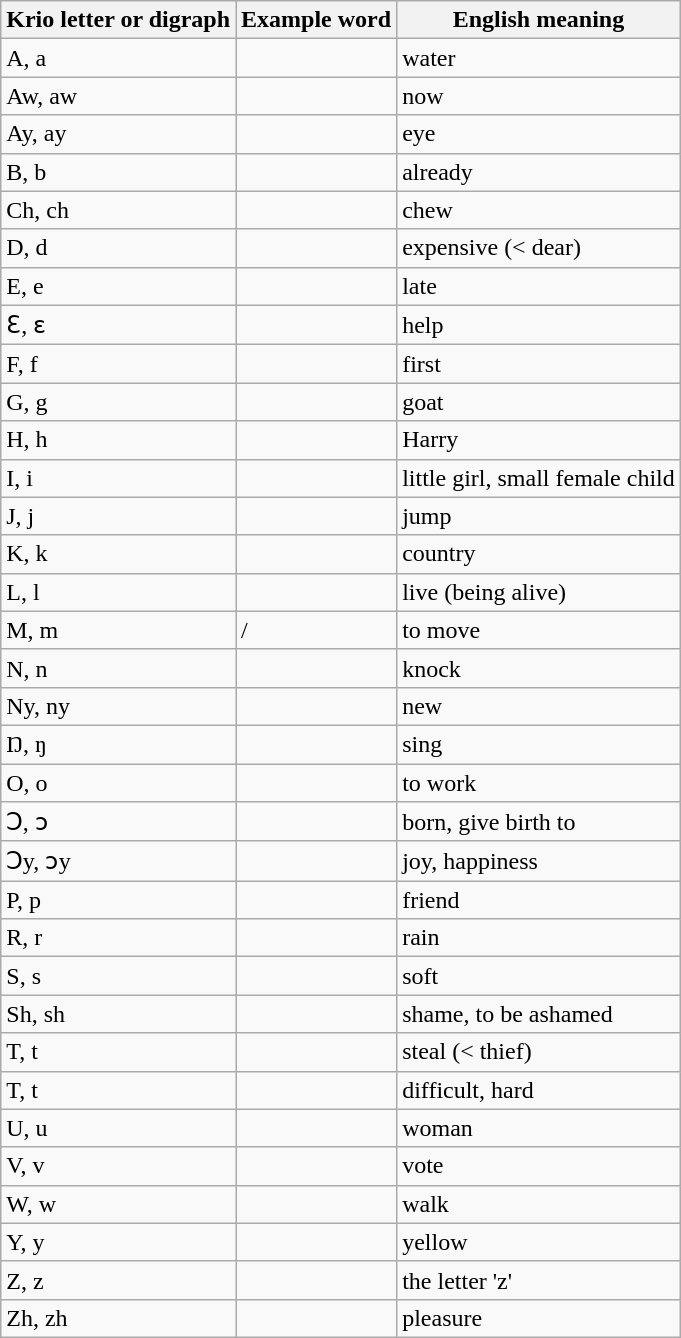<table class="wikitable">
<tr>
<th>Krio letter or digraph</th>
<th>Example word</th>
<th>English meaning</th>
</tr>
<tr>
<td>A, a</td>
<td></td>
<td>water</td>
</tr>
<tr>
<td>Aw, aw</td>
<td></td>
<td>now</td>
</tr>
<tr>
<td>Ay, ay</td>
<td></td>
<td>eye</td>
</tr>
<tr>
<td>B, b</td>
<td></td>
<td>already</td>
</tr>
<tr>
<td>Ch, ch</td>
<td></td>
<td>chew</td>
</tr>
<tr>
<td>D, d</td>
<td></td>
<td>expensive (< dear)</td>
</tr>
<tr>
<td>E, e</td>
<td></td>
<td>late</td>
</tr>
<tr>
<td>Ɛ, ɛ</td>
<td></td>
<td>help</td>
</tr>
<tr>
<td>F, f</td>
<td></td>
<td>first</td>
</tr>
<tr>
<td>G, g</td>
<td></td>
<td>goat</td>
</tr>
<tr>
<td>H, h</td>
<td></td>
<td>Harry</td>
</tr>
<tr>
<td>I, i</td>
<td></td>
<td>little girl, small female child</td>
</tr>
<tr>
<td>J, j</td>
<td></td>
<td>jump</td>
</tr>
<tr>
<td>K, k</td>
<td></td>
<td>country</td>
</tr>
<tr>
<td>L, l</td>
<td></td>
<td>live (being alive)</td>
</tr>
<tr>
<td>M, m</td>
<td>/</td>
<td>to move</td>
</tr>
<tr>
<td>N, n</td>
<td></td>
<td>knock</td>
</tr>
<tr>
<td>Ny, ny</td>
<td></td>
<td>new</td>
</tr>
<tr>
<td>Ŋ, ŋ</td>
<td></td>
<td>sing</td>
</tr>
<tr>
<td>O, o</td>
<td></td>
<td>to work</td>
</tr>
<tr>
<td>Ɔ, ɔ</td>
<td></td>
<td>born, give birth to</td>
</tr>
<tr>
<td>Ɔy, ɔy</td>
<td></td>
<td>joy, happiness</td>
</tr>
<tr>
<td>P, p</td>
<td></td>
<td>friend</td>
</tr>
<tr>
<td>R, r</td>
<td></td>
<td>rain</td>
</tr>
<tr>
<td>S, s</td>
<td></td>
<td>soft</td>
</tr>
<tr>
<td>Sh, sh</td>
<td></td>
<td>shame, to be ashamed</td>
</tr>
<tr>
<td>T, t</td>
<td></td>
<td>steal (< thief)</td>
</tr>
<tr>
<td>T, t</td>
<td></td>
<td>difficult, hard</td>
</tr>
<tr>
<td>U, u</td>
<td></td>
<td>woman</td>
</tr>
<tr>
<td>V, v</td>
<td></td>
<td>vote</td>
</tr>
<tr>
<td>W, w</td>
<td></td>
<td>walk</td>
</tr>
<tr>
<td>Y, y</td>
<td></td>
<td>yellow</td>
</tr>
<tr>
<td>Z, z</td>
<td></td>
<td>the letter 'z'</td>
</tr>
<tr>
<td>Zh, zh</td>
<td></td>
<td>pleasure</td>
</tr>
</table>
